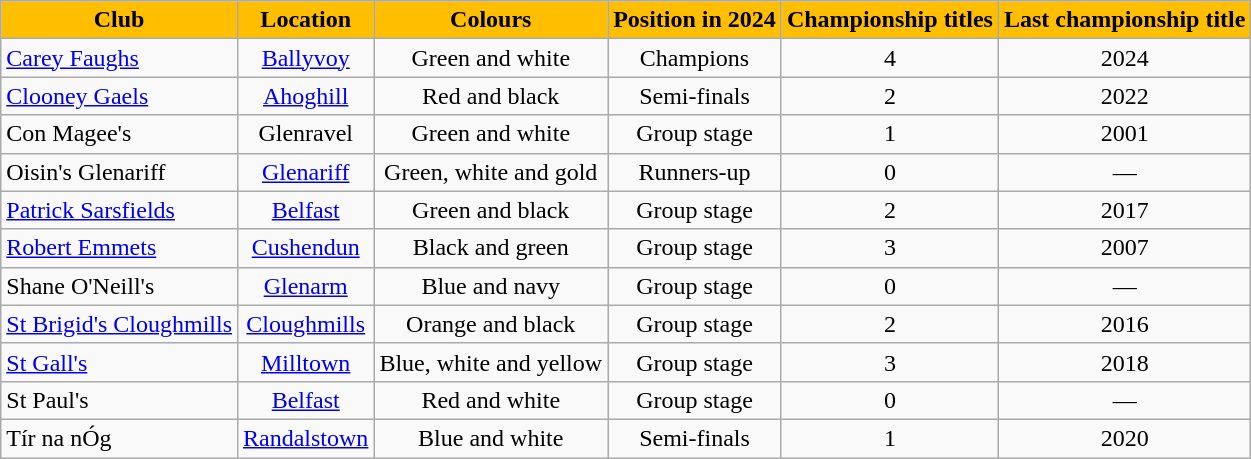<table class="wikitable sortable" style="text-align:center">
<tr>
<th style="background:#FFBF00;color:black;">Club</th>
<th style="background:#FFBF00;color:black;">Location</th>
<th style="background:#FFBF00;color:black;">Colours</th>
<th style="background:#FFBF00;color:black;">Position in 2024</th>
<th style="background:#FFBF00;color:black;">Championship titles</th>
<th style="background:#FFBF00;color:black;">Last championship title</th>
</tr>
<tr>
<td style="text-align:left"> <a href='#'>Carey Faughs</a></td>
<td><a href='#'>Ballyvoy</a></td>
<td>Green and white</td>
<td>Champions</td>
<td>4</td>
<td>2024</td>
</tr>
<tr>
<td style="text-align:left"> <a href='#'>Clooney Gaels</a></td>
<td><a href='#'>Ahoghill</a></td>
<td>Red and black</td>
<td>Semi-finals</td>
<td>2</td>
<td>2022</td>
</tr>
<tr>
<td style="text-align:left"> Con Magee's</td>
<td>Glenravel</td>
<td>Green and white</td>
<td>Group stage</td>
<td>1</td>
<td>2001</td>
</tr>
<tr>
<td style="text-align:left"> Oisin's Glenariff</td>
<td><a href='#'>Glenariff</a></td>
<td>Green, white and gold</td>
<td>Runners-up</td>
<td>0</td>
<td>—</td>
</tr>
<tr>
<td style="text-align:left"> <a href='#'>Patrick Sarsfields</a></td>
<td><a href='#'>Belfast</a></td>
<td>Green and black</td>
<td>Group stage</td>
<td>2</td>
<td>2017</td>
</tr>
<tr>
<td style="text-align:left"> <a href='#'>Robert Emmets</a></td>
<td><a href='#'>Cushendun</a></td>
<td>Black and green</td>
<td>Group stage</td>
<td>3</td>
<td>2007</td>
</tr>
<tr>
<td style="text-align:left"> Shane O'Neill's</td>
<td><a href='#'>Glenarm</a></td>
<td>Blue and navy</td>
<td>Group stage</td>
<td>0</td>
<td>—</td>
</tr>
<tr>
<td style="text-align:left"> <a href='#'>St Brigid's Cloughmills</a></td>
<td><a href='#'>Cloughmills</a></td>
<td>Orange and black</td>
<td>Group stage</td>
<td>2</td>
<td>2016</td>
</tr>
<tr>
<td style="text-align:left"> <a href='#'>St Gall's</a></td>
<td><a href='#'>Milltown</a></td>
<td>Blue, white and yellow</td>
<td>Group stage</td>
<td>3</td>
<td>2018</td>
</tr>
<tr>
<td style="text-align:left"> St Paul's</td>
<td><a href='#'>Belfast</a></td>
<td>Red and white</td>
<td>Group stage</td>
<td>0</td>
<td>—</td>
</tr>
<tr>
<td style="text-align:left"> Tír na nÓg</td>
<td><a href='#'>Randalstown</a></td>
<td>Blue and white</td>
<td>Semi-finals</td>
<td>1</td>
<td>2020</td>
</tr>
</table>
